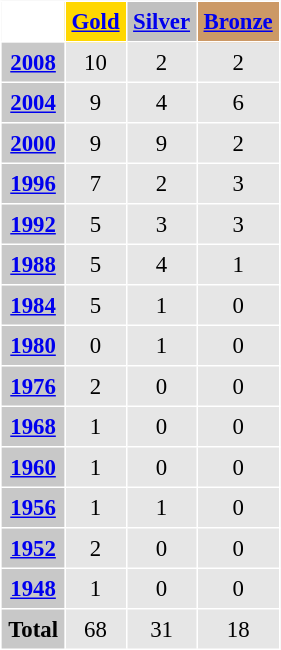<table border="2" style="border:1px solid rgb(255, 255, 255); margin:1em 1em 1em 3pt; background:rgb(230, 230, 230) none repeat scroll 0; border-collapse:collapse; font-size:95%; text-align:center; float:right;" cellpadding="4" cellspacing="0">
<tr>
<th style="background:#fff;"></th>
<th style="background:gold;"><a href='#'>Gold</a></th>
<th style="background:silver;"><a href='#'>Silver</a></th>
<th style="background:#c96;"><a href='#'>Bronze</a></th>
</tr>
<tr>
<th style="background:#c8c8c8;"><a href='#'>2008</a></th>
<td>10</td>
<td>2</td>
<td>2</td>
</tr>
<tr>
<th style="background:#c8c8c8;"><a href='#'>2004</a></th>
<td>9</td>
<td>4</td>
<td>6</td>
</tr>
<tr>
<th style="background:#c8c8c8;"><a href='#'>2000</a></th>
<td>9</td>
<td>9</td>
<td>2</td>
</tr>
<tr>
<th style="background:#c8c8c8;"><a href='#'>1996</a></th>
<td>7</td>
<td>2</td>
<td>3</td>
</tr>
<tr>
<th style="background:#c8c8c8;"><a href='#'>1992</a></th>
<td>5</td>
<td>3</td>
<td>3</td>
</tr>
<tr>
<th style="background:#c8c8c8;"><a href='#'>1988</a></th>
<td>5</td>
<td>4</td>
<td>1</td>
</tr>
<tr>
<th style="background:#c8c8c8;"><a href='#'>1984</a></th>
<td>5</td>
<td>1</td>
<td>0</td>
</tr>
<tr>
<th style="background:#c8c8c8;"><a href='#'>1980</a></th>
<td>0</td>
<td>1</td>
<td>0</td>
</tr>
<tr>
<th style="background:#c8c8c8;"><a href='#'>1976</a></th>
<td>2</td>
<td>0</td>
<td>0</td>
</tr>
<tr>
<th style="background:#c8c8c8;"><a href='#'>1968</a></th>
<td>1</td>
<td>0</td>
<td>0</td>
</tr>
<tr>
<th style="background:#c8c8c8;"><a href='#'>1960</a></th>
<td>1</td>
<td>0</td>
<td>0</td>
</tr>
<tr>
<th style="background:#c8c8c8;"><a href='#'>1956</a></th>
<td>1</td>
<td>1</td>
<td>0</td>
</tr>
<tr>
<th style="background:#c8c8c8;"><a href='#'>1952</a></th>
<td>2</td>
<td>0</td>
<td>0</td>
</tr>
<tr>
<th style="background:#c8c8c8;"><a href='#'>1948</a></th>
<td>1</td>
<td>0</td>
<td>0</td>
</tr>
<tr>
<th style="background:#c8c8c8;">Total</th>
<td>68</td>
<td>31</td>
<td>18</td>
</tr>
</table>
